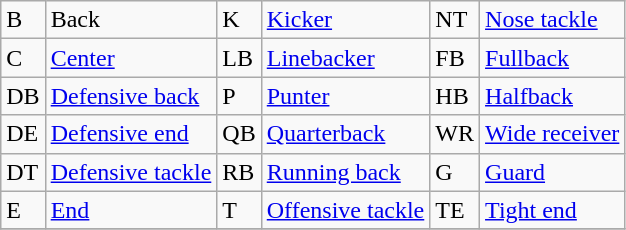<table class="wikitable">
<tr>
<td>B</td>
<td>Back</td>
<td>K</td>
<td><a href='#'>Kicker</a></td>
<td>NT</td>
<td><a href='#'>Nose tackle</a></td>
</tr>
<tr>
<td>C</td>
<td><a href='#'>Center</a></td>
<td>LB</td>
<td><a href='#'>Linebacker</a></td>
<td>FB</td>
<td><a href='#'>Fullback</a></td>
</tr>
<tr>
<td>DB</td>
<td><a href='#'>Defensive back</a></td>
<td>P</td>
<td><a href='#'>Punter</a></td>
<td>HB</td>
<td><a href='#'>Halfback</a></td>
</tr>
<tr>
<td>DE</td>
<td><a href='#'>Defensive end</a></td>
<td>QB</td>
<td><a href='#'>Quarterback</a></td>
<td>WR</td>
<td><a href='#'>Wide receiver</a></td>
</tr>
<tr>
<td>DT</td>
<td><a href='#'>Defensive tackle</a></td>
<td>RB</td>
<td><a href='#'>Running back</a></td>
<td>G</td>
<td><a href='#'>Guard</a></td>
</tr>
<tr>
<td>E</td>
<td><a href='#'>End</a></td>
<td>T</td>
<td><a href='#'>Offensive tackle</a></td>
<td>TE</td>
<td><a href='#'>Tight end</a></td>
</tr>
<tr>
</tr>
</table>
